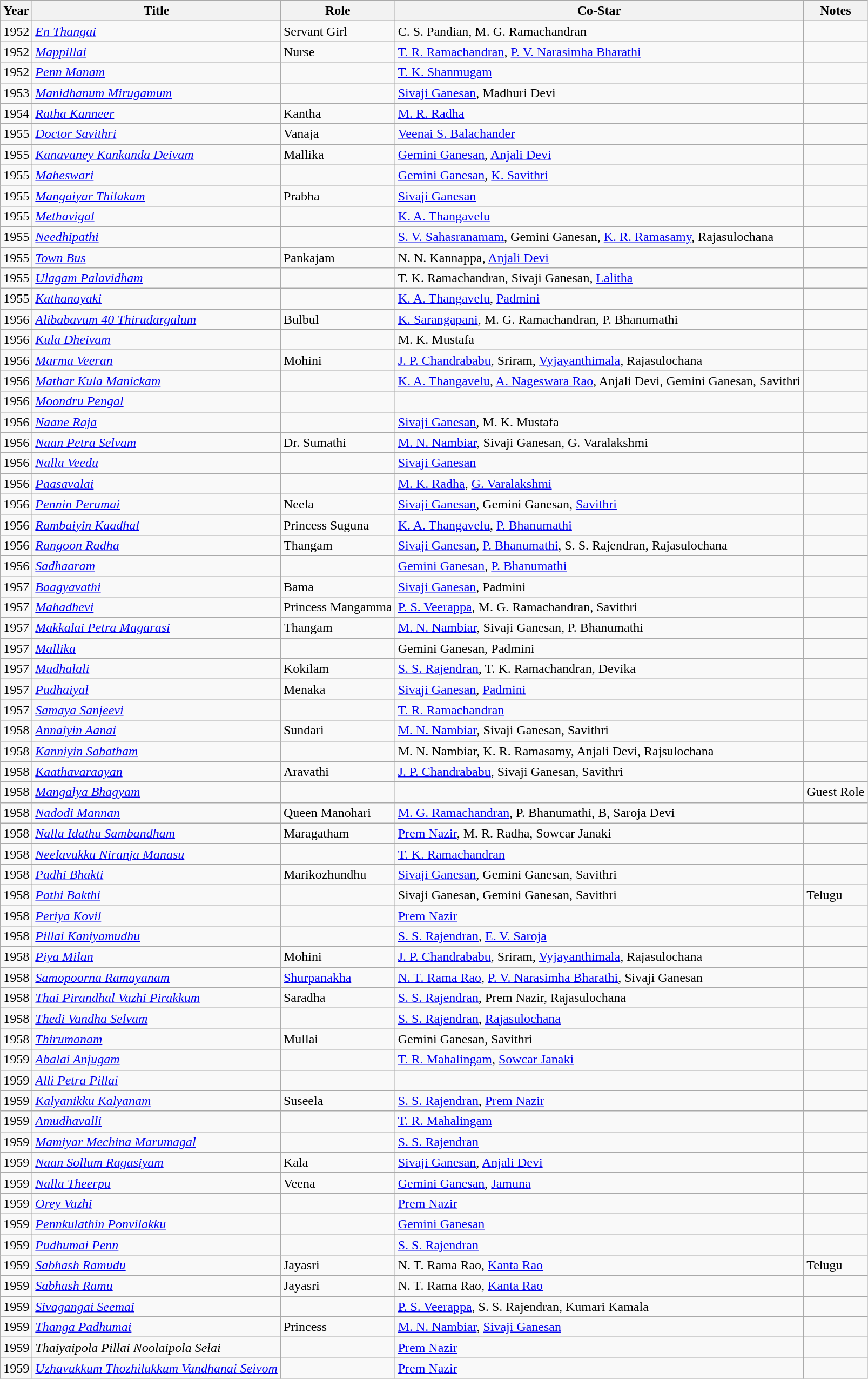<table class="wikitable">
<tr>
<th>Year</th>
<th>Title</th>
<th>Role</th>
<th>Co-Star</th>
<th>Notes</th>
</tr>
<tr>
<td>1952</td>
<td><em><a href='#'>En Thangai</a></em></td>
<td>Servant Girl</td>
<td>C. S. Pandian, M. G. Ramachandran</td>
<td></td>
</tr>
<tr>
<td>1952</td>
<td><em><a href='#'>Mappillai</a></em></td>
<td>Nurse</td>
<td><a href='#'>T. R. Ramachandran</a>, <a href='#'>P. V. Narasimha Bharathi</a></td>
<td></td>
</tr>
<tr>
<td>1952</td>
<td><em><a href='#'>Penn Manam</a></em></td>
<td></td>
<td><a href='#'>T. K. Shanmugam</a></td>
<td></td>
</tr>
<tr>
<td>1953</td>
<td><em><a href='#'>Manidhanum Mirugamum</a></em></td>
<td></td>
<td><a href='#'>Sivaji Ganesan</a>, Madhuri Devi</td>
<td></td>
</tr>
<tr>
<td>1954</td>
<td><em><a href='#'>Ratha Kanneer</a></em></td>
<td>Kantha</td>
<td><a href='#'>M. R. Radha</a></td>
<td></td>
</tr>
<tr>
<td>1955</td>
<td><em><a href='#'>Doctor Savithri</a></em></td>
<td>Vanaja</td>
<td><a href='#'>Veenai S. Balachander</a></td>
<td></td>
</tr>
<tr>
<td>1955</td>
<td><em><a href='#'>Kanavaney Kankanda Deivam</a></em></td>
<td>Mallika</td>
<td><a href='#'>Gemini Ganesan</a>, <a href='#'>Anjali Devi</a></td>
<td></td>
</tr>
<tr>
<td>1955</td>
<td><em><a href='#'>Maheswari</a></em></td>
<td></td>
<td><a href='#'>Gemini Ganesan</a>, <a href='#'>K. Savithri</a></td>
<td></td>
</tr>
<tr>
<td>1955</td>
<td><em><a href='#'>Mangaiyar Thilakam</a></em></td>
<td>Prabha</td>
<td><a href='#'>Sivaji Ganesan</a></td>
<td></td>
</tr>
<tr>
<td>1955</td>
<td><em><a href='#'>Methavigal</a></em></td>
<td></td>
<td><a href='#'>K. A. Thangavelu</a></td>
<td></td>
</tr>
<tr>
<td>1955</td>
<td><em><a href='#'>Needhipathi</a></em></td>
<td></td>
<td><a href='#'>S. V. Sahasranamam</a>, Gemini Ganesan, <a href='#'>K. R. Ramasamy</a>, Rajasulochana</td>
<td></td>
</tr>
<tr>
<td>1955</td>
<td><em><a href='#'>Town Bus</a></em></td>
<td>Pankajam</td>
<td>N. N. Kannappa, <a href='#'>Anjali Devi</a></td>
<td></td>
</tr>
<tr>
<td>1955</td>
<td><em><a href='#'>Ulagam Palavidham</a></em></td>
<td></td>
<td>T. K. Ramachandran, Sivaji Ganesan, <a href='#'>Lalitha</a></td>
<td></td>
</tr>
<tr>
<td>1955</td>
<td><em><a href='#'>Kathanayaki</a></em></td>
<td></td>
<td><a href='#'>K. A. Thangavelu</a>, <a href='#'>Padmini</a></td>
<td></td>
</tr>
<tr>
<td>1956</td>
<td><em><a href='#'>Alibabavum 40 Thirudargalum</a></em></td>
<td>Bulbul</td>
<td><a href='#'>K. Sarangapani</a>, M. G. Ramachandran, P. Bhanumathi</td>
<td></td>
</tr>
<tr>
<td>1956</td>
<td><em><a href='#'>Kula Dheivam</a></em></td>
<td></td>
<td>M. K. Mustafa</td>
<td></td>
</tr>
<tr>
<td>1956</td>
<td><em><a href='#'>Marma Veeran</a></em></td>
<td>Mohini</td>
<td><a href='#'>J. P. Chandrababu</a>, Sriram, <a href='#'>Vyjayanthimala</a>, Rajasulochana</td>
<td></td>
</tr>
<tr>
<td>1956</td>
<td><em><a href='#'>Mathar Kula Manickam</a></em></td>
<td></td>
<td><a href='#'>K. A. Thangavelu</a>, <a href='#'>A. Nageswara Rao</a>, Anjali Devi, Gemini Ganesan, Savithri</td>
<td></td>
</tr>
<tr>
<td>1956</td>
<td><em><a href='#'>Moondru Pengal</a></em></td>
<td></td>
<td></td>
<td></td>
</tr>
<tr>
<td>1956</td>
<td><em><a href='#'>Naane Raja</a></em></td>
<td></td>
<td><a href='#'>Sivaji Ganesan</a>, M. K. Mustafa</td>
<td></td>
</tr>
<tr>
<td>1956</td>
<td><em><a href='#'>Naan Petra Selvam</a></em></td>
<td>Dr. Sumathi</td>
<td><a href='#'>M. N. Nambiar</a>, Sivaji Ganesan, G. Varalakshmi</td>
<td></td>
</tr>
<tr>
<td>1956</td>
<td><em><a href='#'>Nalla Veedu</a></em></td>
<td></td>
<td><a href='#'>Sivaji Ganesan</a></td>
<td></td>
</tr>
<tr>
<td>1956</td>
<td><em><a href='#'>Paasavalai</a></em></td>
<td></td>
<td><a href='#'>M. K. Radha</a>, <a href='#'>G. Varalakshmi</a></td>
<td></td>
</tr>
<tr>
<td>1956</td>
<td><em><a href='#'>Pennin Perumai</a></em></td>
<td>Neela</td>
<td><a href='#'>Sivaji Ganesan</a>, Gemini Ganesan, <a href='#'>Savithri</a></td>
<td></td>
</tr>
<tr>
<td>1956</td>
<td><em><a href='#'>Rambaiyin Kaadhal</a></em></td>
<td>Princess Suguna</td>
<td><a href='#'>K. A. Thangavelu</a>, <a href='#'>P. Bhanumathi</a></td>
<td></td>
</tr>
<tr>
<td>1956</td>
<td><em><a href='#'>Rangoon Radha</a></em></td>
<td>Thangam</td>
<td><a href='#'>Sivaji Ganesan</a>, <a href='#'>P. Bhanumathi</a>, S. S. Rajendran, Rajasulochana</td>
<td></td>
</tr>
<tr>
<td>1956</td>
<td><em><a href='#'>Sadhaaram</a></em></td>
<td></td>
<td><a href='#'>Gemini Ganesan</a>, <a href='#'>P. Bhanumathi</a></td>
<td></td>
</tr>
<tr>
<td>1957</td>
<td><em><a href='#'>Baagyavathi</a></em></td>
<td>Bama</td>
<td><a href='#'>Sivaji Ganesan</a>, Padmini</td>
<td></td>
</tr>
<tr>
<td>1957</td>
<td><em><a href='#'>Mahadhevi</a></em></td>
<td>Princess Mangamma</td>
<td><a href='#'>P. S. Veerappa</a>, M. G. Ramachandran, Savithri</td>
<td></td>
</tr>
<tr>
<td>1957</td>
<td><em><a href='#'>Makkalai Petra Magarasi</a></em></td>
<td>Thangam</td>
<td><a href='#'>M. N. Nambiar</a>, Sivaji Ganesan, P. Bhanumathi</td>
<td></td>
</tr>
<tr>
<td>1957</td>
<td><em><a href='#'>Mallika</a></em></td>
<td></td>
<td>Gemini Ganesan, Padmini</td>
<td></td>
</tr>
<tr>
<td>1957</td>
<td><em><a href='#'>Mudhalali</a></em></td>
<td>Kokilam</td>
<td><a href='#'>S. S. Rajendran</a>, T. K. Ramachandran, Devika</td>
<td></td>
</tr>
<tr>
<td>1957</td>
<td><em><a href='#'>Pudhaiyal</a></em></td>
<td>Menaka</td>
<td><a href='#'>Sivaji Ganesan</a>, <a href='#'>Padmini</a></td>
<td></td>
</tr>
<tr>
<td>1957</td>
<td><em><a href='#'>Samaya Sanjeevi</a></em></td>
<td></td>
<td><a href='#'>T. R. Ramachandran</a></td>
<td></td>
</tr>
<tr>
<td>1958</td>
<td><em><a href='#'>Annaiyin Aanai</a></em></td>
<td>Sundari</td>
<td><a href='#'>M. N. Nambiar</a>, Sivaji Ganesan, Savithri</td>
<td></td>
</tr>
<tr>
<td>1958</td>
<td><em><a href='#'>Kanniyin Sabatham</a></em></td>
<td></td>
<td>M. N. Nambiar, K. R. Ramasamy, Anjali Devi, Rajsulochana</td>
<td></td>
</tr>
<tr>
<td>1958</td>
<td><em><a href='#'>Kaathavaraayan</a></em></td>
<td>Aravathi</td>
<td><a href='#'>J. P. Chandrababu</a>, Sivaji Ganesan, Savithri</td>
<td></td>
</tr>
<tr>
<td>1958</td>
<td><em><a href='#'>Mangalya Bhagyam</a></em></td>
<td></td>
<td></td>
<td>Guest Role</td>
</tr>
<tr>
<td>1958</td>
<td><em><a href='#'>Nadodi Mannan</a></em></td>
<td>Queen Manohari</td>
<td><a href='#'>M. G. Ramachandran</a>, P. Bhanumathi, B, Saroja Devi</td>
<td></td>
</tr>
<tr>
<td>1958</td>
<td><em><a href='#'>Nalla Idathu Sambandham</a></em></td>
<td>Maragatham</td>
<td><a href='#'>Prem Nazir</a>, M. R. Radha, Sowcar Janaki</td>
<td></td>
</tr>
<tr>
<td>1958</td>
<td><em><a href='#'>Neelavukku Niranja Manasu</a></em></td>
<td></td>
<td><a href='#'>T. K. Ramachandran</a></td>
<td></td>
</tr>
<tr>
<td>1958</td>
<td><em><a href='#'>Padhi Bhakti</a></em></td>
<td>Marikozhundhu</td>
<td><a href='#'>Sivaji Ganesan</a>, Gemini Ganesan, Savithri</td>
<td></td>
</tr>
<tr>
<td>1958</td>
<td><em><a href='#'>Pathi Bakthi</a></em></td>
<td></td>
<td>Sivaji Ganesan, Gemini Ganesan, Savithri</td>
<td>Telugu</td>
</tr>
<tr>
<td>1958</td>
<td><em><a href='#'>Periya Kovil</a></em></td>
<td></td>
<td><a href='#'>Prem Nazir</a></td>
<td></td>
</tr>
<tr>
<td>1958</td>
<td><em><a href='#'>Pillai Kaniyamudhu</a></em></td>
<td></td>
<td><a href='#'>S. S. Rajendran</a>, <a href='#'>E. V. Saroja</a></td>
<td></td>
</tr>
<tr>
<td>1958</td>
<td><em><a href='#'>Piya Milan</a></em></td>
<td>Mohini</td>
<td><a href='#'>J. P. Chandrababu</a>, Sriram, <a href='#'>Vyjayanthimala</a>, Rajasulochana</td>
<td></td>
</tr>
<tr>
<td>1958</td>
<td><em><a href='#'>Samopoorna Ramayanam</a></em></td>
<td><a href='#'>Shurpanakha</a></td>
<td><a href='#'>N. T. Rama Rao</a>, <a href='#'>P. V. Narasimha Bharathi</a>, Sivaji Ganesan</td>
<td></td>
</tr>
<tr>
<td>1958</td>
<td><em><a href='#'>Thai Pirandhal Vazhi Pirakkum</a></em></td>
<td>Saradha</td>
<td><a href='#'>S. S. Rajendran</a>, Prem Nazir, Rajasulochana</td>
<td></td>
</tr>
<tr>
<td>1958</td>
<td><em><a href='#'>Thedi Vandha Selvam</a></em></td>
<td></td>
<td><a href='#'>S. S. Rajendran</a>, <a href='#'>Rajasulochana</a></td>
<td></td>
</tr>
<tr>
<td>1958</td>
<td><em><a href='#'>Thirumanam</a></em></td>
<td>Mullai</td>
<td>Gemini Ganesan, Savithri</td>
<td></td>
</tr>
<tr>
<td>1959</td>
<td><em><a href='#'>Abalai Anjugam</a></em></td>
<td></td>
<td><a href='#'>T. R. Mahalingam</a>, <a href='#'>Sowcar Janaki</a></td>
<td></td>
</tr>
<tr>
<td>1959</td>
<td><em><a href='#'>Alli Petra Pillai</a></em></td>
<td></td>
<td></td>
<td></td>
</tr>
<tr>
<td>1959</td>
<td><em><a href='#'>Kalyanikku Kalyanam</a></em></td>
<td>Suseela</td>
<td><a href='#'>S. S. Rajendran</a>, <a href='#'>Prem Nazir</a></td>
<td></td>
</tr>
<tr>
<td>1959</td>
<td><em><a href='#'>Amudhavalli</a></em></td>
<td></td>
<td><a href='#'>T. R. Mahalingam</a></td>
<td></td>
</tr>
<tr>
<td>1959</td>
<td><em><a href='#'>Mamiyar Mechina Marumagal</a></em></td>
<td></td>
<td><a href='#'>S. S. Rajendran</a></td>
<td></td>
</tr>
<tr>
<td>1959</td>
<td><em><a href='#'>Naan Sollum Ragasiyam</a></em></td>
<td>Kala</td>
<td><a href='#'>Sivaji Ganesan</a>, <a href='#'>Anjali Devi</a></td>
<td></td>
</tr>
<tr>
<td>1959</td>
<td><em><a href='#'>Nalla Theerpu</a></em></td>
<td>Veena</td>
<td><a href='#'>Gemini Ganesan</a>, <a href='#'>Jamuna</a></td>
<td></td>
</tr>
<tr>
<td>1959</td>
<td><em><a href='#'>Orey Vazhi</a></em></td>
<td></td>
<td><a href='#'>Prem Nazir</a></td>
<td></td>
</tr>
<tr>
<td>1959</td>
<td><em><a href='#'>Pennkulathin Ponvilakku</a></em></td>
<td></td>
<td><a href='#'>Gemini Ganesan</a></td>
<td></td>
</tr>
<tr>
<td>1959</td>
<td><em><a href='#'>Pudhumai Penn</a></em></td>
<td></td>
<td><a href='#'>S. S. Rajendran</a></td>
<td></td>
</tr>
<tr>
<td>1959</td>
<td><em><a href='#'>Sabhash Ramudu</a></em></td>
<td>Jayasri</td>
<td>N. T. Rama Rao, <a href='#'>Kanta Rao</a></td>
<td>Telugu</td>
</tr>
<tr>
<td>1959</td>
<td><em><a href='#'>Sabhash Ramu</a></em></td>
<td>Jayasri</td>
<td>N. T. Rama Rao, <a href='#'>Kanta Rao</a></td>
<td></td>
</tr>
<tr>
<td>1959</td>
<td><em><a href='#'>Sivagangai Seemai</a></em></td>
<td></td>
<td><a href='#'>P. S. Veerappa</a>, S. S. Rajendran, Kumari Kamala</td>
<td></td>
</tr>
<tr>
<td>1959</td>
<td><em><a href='#'>Thanga Padhumai</a></em></td>
<td>Princess</td>
<td><a href='#'>M. N. Nambiar</a>, <a href='#'>Sivaji Ganesan</a></td>
<td></td>
</tr>
<tr>
<td>1959</td>
<td><em>Thaiyaipola Pillai Noolaipola Selai</em></td>
<td></td>
<td><a href='#'>Prem Nazir</a></td>
<td></td>
</tr>
<tr>
<td>1959</td>
<td><em><a href='#'>Uzhavukkum Thozhilukkum Vandhanai Seivom</a></em></td>
<td></td>
<td><a href='#'>Prem Nazir</a></td>
<td></td>
</tr>
</table>
